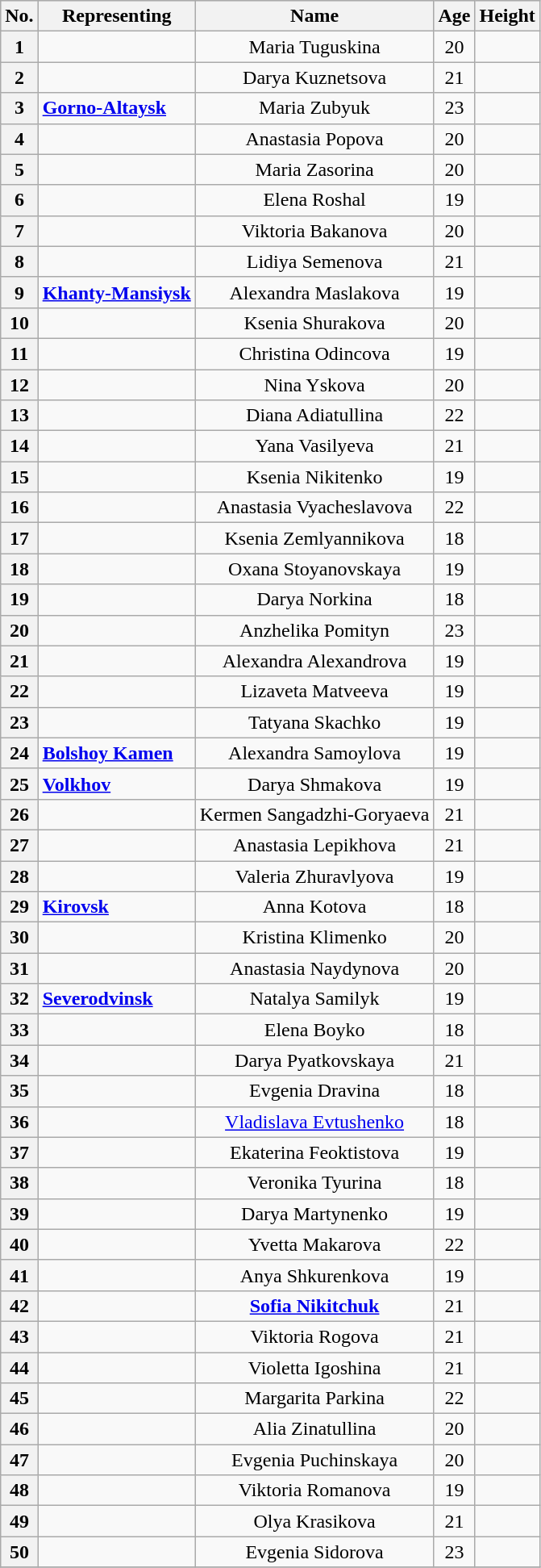<table class="sortable wikitable">
<tr style="background:#ccc;">
<th>No.</th>
<th>Representing</th>
<th>Name</th>
<th>Age</th>
<th>Height</th>
</tr>
<tr>
<th>1</th>
<td><strong></strong></td>
<td align=center>Maria Tuguskina</td>
<td align=center>20</td>
<td align=center></td>
</tr>
<tr>
<th>2</th>
<td><strong></strong></td>
<td align=center>Darya Kuznetsova</td>
<td align=center>21</td>
<td align=center></td>
</tr>
<tr>
<th>3</th>
<td><strong> <a href='#'>Gorno-Altaysk</a></strong></td>
<td align=center>Maria Zubyuk</td>
<td align=center>23</td>
<td align=center></td>
</tr>
<tr>
<th>4</th>
<td><strong></strong></td>
<td align=center>Anastasia Popova</td>
<td align=center>20</td>
<td align=center></td>
</tr>
<tr>
<th>5</th>
<td><strong></strong></td>
<td align=center>Maria Zasorina</td>
<td align=center>20</td>
<td align=center></td>
</tr>
<tr>
<th>6</th>
<td><strong></strong></td>
<td align=center>Elena Roshal</td>
<td align=center>19</td>
<td align=center></td>
</tr>
<tr>
<th>7</th>
<td><strong></strong></td>
<td align=center>Viktoria Bakanova</td>
<td align=center>20</td>
<td align=center></td>
</tr>
<tr>
<th>8</th>
<td><strong></strong></td>
<td align=center>Lidiya Semenova</td>
<td align=center>21</td>
<td align=center></td>
</tr>
<tr>
<th>9</th>
<td><strong> <a href='#'>Khanty-Mansiysk</a></strong></td>
<td align=center>Alexandra Maslakova</td>
<td align=center>19</td>
<td align=center></td>
</tr>
<tr>
<th>10</th>
<td><strong></strong></td>
<td align=center>Ksenia Shurakova</td>
<td align=center>20</td>
<td align=center></td>
</tr>
<tr>
<th>11</th>
<td><strong></strong></td>
<td align=center>Christina Odincova</td>
<td align=center>19</td>
<td align=center></td>
</tr>
<tr>
<th>12</th>
<td><strong></strong></td>
<td align=center>Nina Yskova</td>
<td align=center>20</td>
<td align=center></td>
</tr>
<tr>
<th>13</th>
<td><strong></strong></td>
<td align=center>Diana Adiatullina</td>
<td align=center>22</td>
<td align=center></td>
</tr>
<tr>
<th>14</th>
<td><strong></strong></td>
<td align=center>Yana Vasilyeva</td>
<td align=center>21</td>
<td align=center></td>
</tr>
<tr>
<th>15</th>
<td><strong></strong></td>
<td align=center>Ksenia Nikitenko</td>
<td align=center>19</td>
<td align=center></td>
</tr>
<tr>
<th>16</th>
<td><strong></strong></td>
<td align=center>Anastasia Vyacheslavova</td>
<td align=center>22</td>
<td align=center></td>
</tr>
<tr>
<th>17</th>
<td><strong></strong></td>
<td align=center>Ksenia Zemlyannikova</td>
<td align=center>18</td>
<td align=center></td>
</tr>
<tr>
<th>18</th>
<td><strong></strong></td>
<td align=center>Oxana Stoyanovskaya</td>
<td align=center>19</td>
<td align=center></td>
</tr>
<tr>
<th>19</th>
<td><strong></strong></td>
<td align=center>Darya Norkina</td>
<td align=center>18</td>
<td align=center></td>
</tr>
<tr>
<th>20</th>
<td><strong></strong></td>
<td align=center>Anzhelika Pomityn</td>
<td align=center>23</td>
<td align=center></td>
</tr>
<tr>
<th>21</th>
<td><strong></strong></td>
<td align=center>Alexandra Alexandrova</td>
<td align=center>19</td>
<td align=center></td>
</tr>
<tr>
<th>22</th>
<td><strong></strong></td>
<td align=center>Lizaveta Matveeva</td>
<td align=center>19</td>
<td align=center></td>
</tr>
<tr>
<th>23</th>
<td><strong></strong></td>
<td align=center>Tatyana Skachko</td>
<td align=center>19</td>
<td align=center></td>
</tr>
<tr>
<th>24</th>
<td><strong> <a href='#'>Bolshoy Kamen</a></strong></td>
<td align=center>Alexandra Samoylova</td>
<td align=center>19</td>
<td align=center></td>
</tr>
<tr>
<th>25</th>
<td><strong> <a href='#'>Volkhov</a></strong></td>
<td align=center>Darya Shmakova</td>
<td align=center>19</td>
<td align=center></td>
</tr>
<tr>
<th>26</th>
<td><strong></strong></td>
<td align=center>Kermen Sangadzhi-Goryaeva</td>
<td align=center>21</td>
<td align=center></td>
</tr>
<tr>
<th>27</th>
<td><strong></strong></td>
<td align=center>Anastasia Lepikhova</td>
<td align=center>21</td>
<td align=center></td>
</tr>
<tr>
<th>28</th>
<td><strong></strong></td>
<td align=center>Valeria Zhuravlyova</td>
<td align=center>19</td>
<td align=center></td>
</tr>
<tr>
<th>29</th>
<td><strong> <a href='#'>Kirovsk</a></strong></td>
<td align=center>Anna Kotova</td>
<td align=center>18</td>
<td align=center></td>
</tr>
<tr>
<th>30</th>
<td><strong></strong></td>
<td align=center>Kristina Klimenko</td>
<td align=center>20</td>
<td align=center></td>
</tr>
<tr>
<th>31</th>
<td><strong></strong></td>
<td align=center>Anastasia Naydynova</td>
<td align=center>20</td>
<td align=center></td>
</tr>
<tr>
<th>32</th>
<td><strong> <a href='#'>Severodvinsk</a></strong></td>
<td align=center>Natalya Samilyk</td>
<td align=center>19</td>
<td align=center></td>
</tr>
<tr>
<th>33</th>
<td><strong></strong></td>
<td align=center>Elena Boyko</td>
<td align=center>18</td>
<td align=center></td>
</tr>
<tr>
<th>34</th>
<td><strong></strong></td>
<td align=center>Darya Pyatkovskaya</td>
<td align=center>21</td>
<td align=center></td>
</tr>
<tr>
<th>35</th>
<td><strong></strong></td>
<td align=center>Evgenia Dravina</td>
<td align=center>18</td>
<td align=center></td>
</tr>
<tr>
<th>36</th>
<td><strong></strong></td>
<td align=center><a href='#'>Vladislava Evtushenko</a></td>
<td align=center>18</td>
<td align=center></td>
</tr>
<tr>
<th>37</th>
<td><strong></strong></td>
<td align=center>Ekaterina Feoktistova</td>
<td align=center>19</td>
<td align=center></td>
</tr>
<tr>
<th>38</th>
<td><strong></strong></td>
<td align=center>Veronika Tyurina</td>
<td align=center>18</td>
<td align=center></td>
</tr>
<tr>
<th>39</th>
<td><strong></strong></td>
<td align=center>Darya Martynenko</td>
<td align=center>19</td>
<td align=center></td>
</tr>
<tr>
<th>40</th>
<td><strong></strong></td>
<td align=center>Yvetta Makarova</td>
<td align=center>22</td>
<td align=center></td>
</tr>
<tr>
<th>41</th>
<td><strong></strong></td>
<td align=center>Anya Shkurenkova</td>
<td align=center>19</td>
<td align=center></td>
</tr>
<tr>
<th>42</th>
<td><strong></strong></td>
<td align=center><strong><a href='#'>Sofia Nikitchuk</a></strong></td>
<td align=center>21</td>
<td align=center></td>
</tr>
<tr>
<th>43</th>
<td><strong></strong></td>
<td align=center>Viktoria Rogova</td>
<td align=center>21</td>
<td align=center></td>
</tr>
<tr>
<th>44</th>
<td><strong></strong></td>
<td align=center>Violetta Igoshina</td>
<td align=center>21</td>
<td align=center></td>
</tr>
<tr>
<th>45</th>
<td><strong></strong></td>
<td align=center>Margarita Parkina</td>
<td align=center>22</td>
<td align=center></td>
</tr>
<tr>
<th>46</th>
<td><strong></strong></td>
<td align=center>Alia Zinatullina</td>
<td align=center>20</td>
<td align=center></td>
</tr>
<tr>
<th>47</th>
<td><strong></strong></td>
<td align=center>Evgenia Puchinskaya</td>
<td align=center>20</td>
<td align=center></td>
</tr>
<tr>
<th>48</th>
<td><strong></strong></td>
<td align=center>Viktoria Romanova</td>
<td align=center>19</td>
<td align=center></td>
</tr>
<tr>
<th>49</th>
<td><strong></strong></td>
<td align=center>Olya Krasikova </td>
<td align=center>21</td>
<td align=center></td>
</tr>
<tr>
<th>50</th>
<td><strong></strong></td>
<td align=center>Evgenia Sidorova</td>
<td align=center>23</td>
<td align=center></td>
</tr>
<tr>
</tr>
</table>
